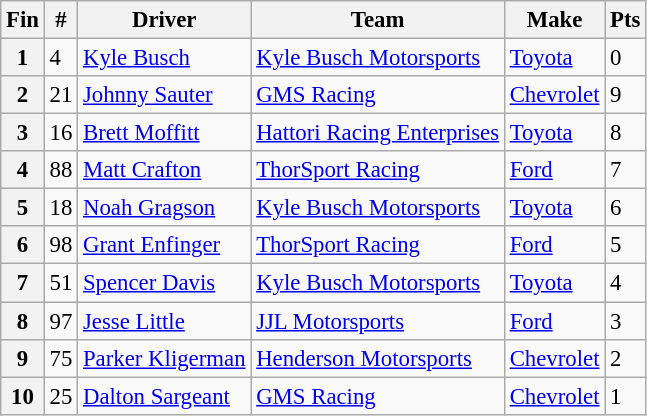<table class="wikitable" style="font-size:95%">
<tr>
<th>Fin</th>
<th>#</th>
<th>Driver</th>
<th>Team</th>
<th>Make</th>
<th>Pts</th>
</tr>
<tr>
<th>1</th>
<td>4</td>
<td><a href='#'>Kyle Busch</a></td>
<td><a href='#'>Kyle Busch Motorsports</a></td>
<td><a href='#'>Toyota</a></td>
<td>0</td>
</tr>
<tr>
<th>2</th>
<td>21</td>
<td><a href='#'>Johnny Sauter</a></td>
<td><a href='#'>GMS Racing</a></td>
<td><a href='#'>Chevrolet</a></td>
<td>9</td>
</tr>
<tr>
<th>3</th>
<td>16</td>
<td><a href='#'>Brett Moffitt</a></td>
<td><a href='#'>Hattori Racing Enterprises</a></td>
<td><a href='#'>Toyota</a></td>
<td>8</td>
</tr>
<tr>
<th>4</th>
<td>88</td>
<td><a href='#'>Matt Crafton</a></td>
<td><a href='#'>ThorSport Racing</a></td>
<td><a href='#'>Ford</a></td>
<td>7</td>
</tr>
<tr>
<th>5</th>
<td>18</td>
<td><a href='#'>Noah Gragson</a></td>
<td><a href='#'>Kyle Busch Motorsports</a></td>
<td><a href='#'>Toyota</a></td>
<td>6</td>
</tr>
<tr>
<th>6</th>
<td>98</td>
<td><a href='#'>Grant Enfinger</a></td>
<td><a href='#'>ThorSport Racing</a></td>
<td><a href='#'>Ford</a></td>
<td>5</td>
</tr>
<tr>
<th>7</th>
<td>51</td>
<td><a href='#'>Spencer Davis</a></td>
<td><a href='#'>Kyle Busch Motorsports</a></td>
<td><a href='#'>Toyota</a></td>
<td>4</td>
</tr>
<tr>
<th>8</th>
<td>97</td>
<td><a href='#'>Jesse Little</a></td>
<td><a href='#'>JJL Motorsports</a></td>
<td><a href='#'>Ford</a></td>
<td>3</td>
</tr>
<tr>
<th>9</th>
<td>75</td>
<td><a href='#'>Parker Kligerman</a></td>
<td><a href='#'>Henderson Motorsports</a></td>
<td><a href='#'>Chevrolet</a></td>
<td>2</td>
</tr>
<tr>
<th>10</th>
<td>25</td>
<td><a href='#'>Dalton Sargeant</a></td>
<td><a href='#'>GMS Racing</a></td>
<td><a href='#'>Chevrolet</a></td>
<td>1</td>
</tr>
</table>
